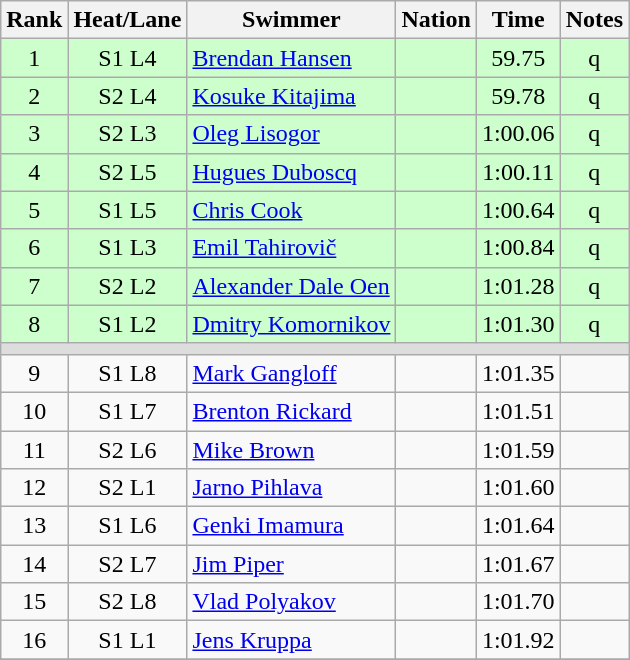<table class="wikitable sortable" style="text-align:center">
<tr>
<th>Rank</th>
<th>Heat/Lane</th>
<th>Swimmer</th>
<th>Nation</th>
<th>Time</th>
<th>Notes</th>
</tr>
<tr bgcolor=ccffcc>
<td>1</td>
<td>S1 L4</td>
<td align=left><a href='#'>Brendan Hansen</a></td>
<td align=left></td>
<td>59.75</td>
<td>q</td>
</tr>
<tr bgcolor=ccffcc>
<td>2</td>
<td>S2 L4</td>
<td align=left><a href='#'>Kosuke Kitajima</a></td>
<td align=left></td>
<td>59.78</td>
<td>q</td>
</tr>
<tr bgcolor=ccffcc>
<td>3</td>
<td>S2 L3</td>
<td align=left><a href='#'>Oleg Lisogor</a></td>
<td align=left></td>
<td>1:00.06</td>
<td>q</td>
</tr>
<tr bgcolor=ccffcc>
<td>4</td>
<td>S2 L5</td>
<td align=left><a href='#'>Hugues Duboscq</a></td>
<td align=left></td>
<td>1:00.11</td>
<td>q</td>
</tr>
<tr bgcolor=ccffcc>
<td>5</td>
<td>S1 L5</td>
<td align=left><a href='#'>Chris Cook</a></td>
<td align=left></td>
<td>1:00.64</td>
<td>q</td>
</tr>
<tr bgcolor=ccffcc>
<td>6</td>
<td>S1 L3</td>
<td align=left><a href='#'>Emil Tahirovič</a></td>
<td align=left></td>
<td>1:00.84</td>
<td>q</td>
</tr>
<tr bgcolor=ccffcc>
<td>7</td>
<td>S2 L2</td>
<td align=left><a href='#'>Alexander Dale Oen</a></td>
<td align=left></td>
<td>1:01.28</td>
<td>q</td>
</tr>
<tr bgcolor=ccffcc>
<td>8</td>
<td>S1 L2</td>
<td align=left><a href='#'>Dmitry Komornikov</a></td>
<td align=left></td>
<td>1:01.30</td>
<td>q</td>
</tr>
<tr bgcolor=#DDDDDD>
<td colspan=6></td>
</tr>
<tr>
<td>9</td>
<td>S1 L8</td>
<td align=left><a href='#'>Mark Gangloff</a></td>
<td align=left></td>
<td>1:01.35</td>
<td></td>
</tr>
<tr>
<td>10</td>
<td>S1 L7</td>
<td align=left><a href='#'>Brenton Rickard</a></td>
<td align=left></td>
<td>1:01.51</td>
<td></td>
</tr>
<tr>
<td>11</td>
<td>S2 L6</td>
<td align=left><a href='#'>Mike Brown</a></td>
<td align=left></td>
<td>1:01.59</td>
<td></td>
</tr>
<tr>
<td>12</td>
<td>S2 L1</td>
<td align=left><a href='#'>Jarno Pihlava</a></td>
<td align=left></td>
<td>1:01.60</td>
<td></td>
</tr>
<tr>
<td>13</td>
<td>S1 L6</td>
<td align=left><a href='#'>Genki Imamura</a></td>
<td align=left></td>
<td>1:01.64</td>
<td></td>
</tr>
<tr>
<td>14</td>
<td>S2 L7</td>
<td align=left><a href='#'>Jim Piper</a></td>
<td align=left></td>
<td>1:01.67</td>
<td></td>
</tr>
<tr>
<td>15</td>
<td>S2 L8</td>
<td align=left><a href='#'>Vlad Polyakov</a></td>
<td align=left></td>
<td>1:01.70</td>
<td></td>
</tr>
<tr>
<td>16</td>
<td>S1 L1</td>
<td align=left><a href='#'>Jens Kruppa</a></td>
<td align=left></td>
<td>1:01.92</td>
<td></td>
</tr>
<tr>
</tr>
</table>
